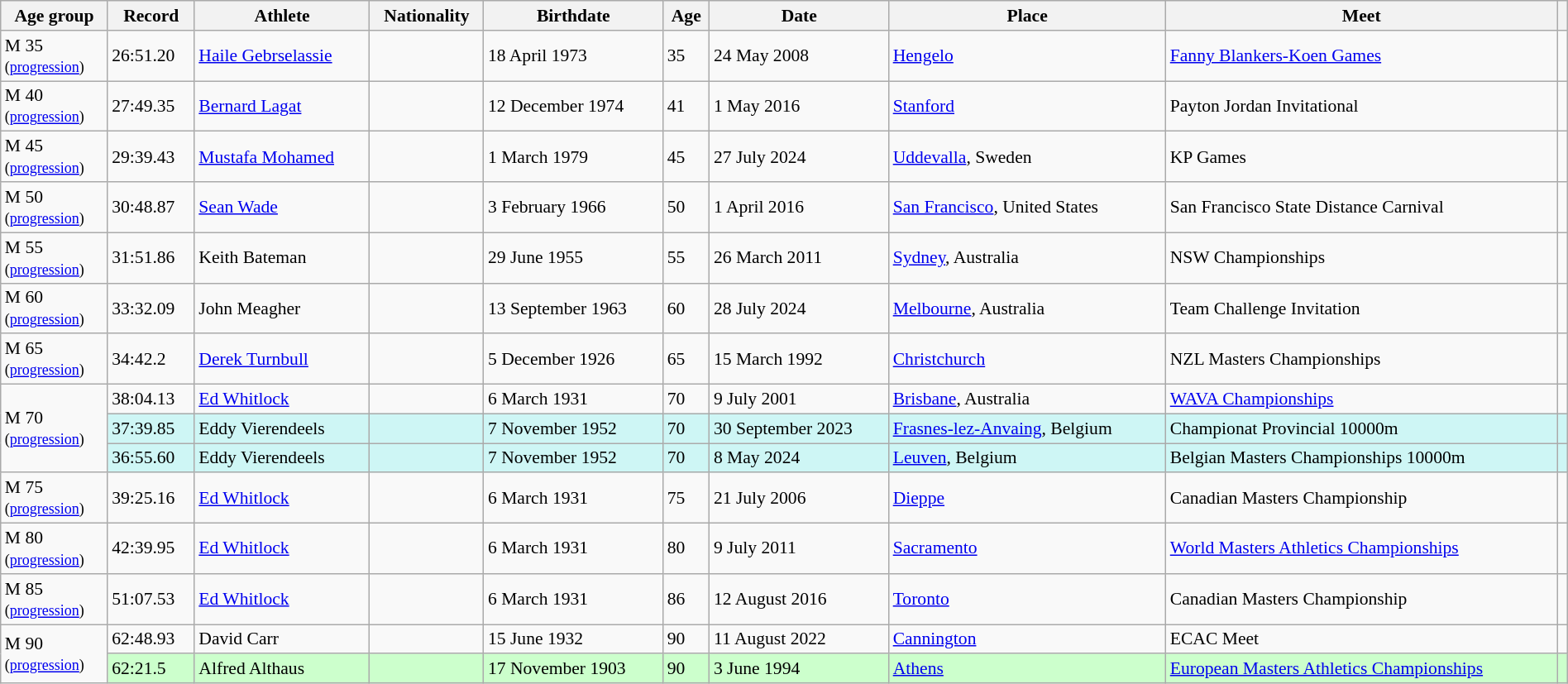<table class="wikitable" style="font-size:90%; width: 100%;">
<tr>
<th>Age group</th>
<th>Record</th>
<th>Athlete</th>
<th>Nationality</th>
<th>Birthdate</th>
<th>Age</th>
<th>Date</th>
<th>Place</th>
<th>Meet</th>
<th></th>
</tr>
<tr>
<td>M 35 <br><small>(<a href='#'>progression</a>)</small></td>
<td>26:51.20</td>
<td><a href='#'>Haile Gebrselassie</a></td>
<td></td>
<td>18 April 1973</td>
<td>35</td>
<td>24 May 2008</td>
<td><a href='#'>Hengelo</a> </td>
<td><a href='#'>Fanny Blankers-Koen Games</a></td>
<td></td>
</tr>
<tr>
<td>M 40 <br><small>(<a href='#'>progression</a>)</small></td>
<td>27:49.35</td>
<td><a href='#'>Bernard Lagat</a></td>
<td></td>
<td>12 December 1974</td>
<td>41</td>
<td>1 May 2016</td>
<td><a href='#'>Stanford</a> </td>
<td>Payton Jordan Invitational</td>
<td></td>
</tr>
<tr>
<td>M 45 <br><small>(<a href='#'>progression</a>)</small></td>
<td>29:39.43</td>
<td><a href='#'>Mustafa Mohamed</a></td>
<td></td>
<td>1 March 1979</td>
<td>45</td>
<td>27 July 2024</td>
<td><a href='#'>Uddevalla</a>, Sweden</td>
<td>KP Games</td>
<td></td>
</tr>
<tr>
<td>M 50 <br><small>(<a href='#'>progression</a>)</small></td>
<td>30:48.87</td>
<td><a href='#'>Sean Wade</a></td>
<td></td>
<td>3 February 1966</td>
<td>50</td>
<td>1 April 2016</td>
<td><a href='#'>San Francisco</a>, United States</td>
<td>San Francisco State Distance Carnival</td>
<td></td>
</tr>
<tr>
<td>M 55 <br><small>(<a href='#'>progression</a>)</small></td>
<td>31:51.86</td>
<td>Keith Bateman</td>
<td></td>
<td>29 June 1955</td>
<td>55</td>
<td>26 March 2011</td>
<td><a href='#'>Sydney</a>, Australia</td>
<td>NSW Championships</td>
<td></td>
</tr>
<tr>
<td>M 60 <br><small>(<a href='#'>progression</a>)</small></td>
<td>33:32.09</td>
<td>John Meagher</td>
<td></td>
<td>13 September 1963</td>
<td>60</td>
<td>28 July 2024</td>
<td><a href='#'>Melbourne</a>, Australia</td>
<td>Team Challenge Invitation</td>
<td></td>
</tr>
<tr>
<td>M 65 <br><small>(<a href='#'>progression</a>)</small></td>
<td>34:42.2</td>
<td><a href='#'>Derek Turnbull</a></td>
<td></td>
<td>5 December 1926</td>
<td>65</td>
<td>15 March 1992</td>
<td><a href='#'>Christchurch</a> </td>
<td>NZL Masters Championships</td>
<td></td>
</tr>
<tr>
<td rowspan=3>M 70 <br><small>(<a href='#'>progression</a>)</small></td>
<td>38:04.13</td>
<td><a href='#'>Ed Whitlock</a></td>
<td></td>
<td>6 March 1931</td>
<td>70</td>
<td>9 July 2001</td>
<td><a href='#'>Brisbane</a>, Australia</td>
<td><a href='#'>WAVA Championships</a></td>
<td></td>
</tr>
<tr style="background:#cef6f5;">
<td>37:39.85</td>
<td>Eddy Vierendeels</td>
<td></td>
<td>7 November 1952</td>
<td>70</td>
<td>30 September 2023</td>
<td><a href='#'>Frasnes-lez-Anvaing</a>, Belgium</td>
<td>Championat Provincial 10000m</td>
<td></td>
</tr>
<tr style="background:#cef6f5;">
<td>36:55.60</td>
<td>Eddy Vierendeels</td>
<td></td>
<td>7 November 1952</td>
<td>70</td>
<td>8 May 2024</td>
<td><a href='#'>Leuven</a>, Belgium</td>
<td>Belgian Masters Championships 10000m</td>
<td></td>
</tr>
<tr>
<td>M 75 <br><small>(<a href='#'>progression</a>)</small></td>
<td>39:25.16</td>
<td><a href='#'>Ed Whitlock</a></td>
<td></td>
<td>6 March 1931</td>
<td>75</td>
<td>21 July 2006</td>
<td><a href='#'>Dieppe</a> </td>
<td>Canadian Masters Championship</td>
<td></td>
</tr>
<tr>
<td>M 80 <br><small>(<a href='#'>progression</a>)</small></td>
<td>42:39.95</td>
<td><a href='#'>Ed Whitlock</a></td>
<td></td>
<td>6 March 1931</td>
<td>80</td>
<td>9 July 2011</td>
<td><a href='#'>Sacramento</a> </td>
<td><a href='#'>World Masters Athletics Championships</a></td>
<td></td>
</tr>
<tr>
<td>M 85 <br><small>(<a href='#'>progression</a>)</small></td>
<td>51:07.53</td>
<td><a href='#'>Ed Whitlock</a></td>
<td></td>
<td>6 March 1931</td>
<td>86</td>
<td>12 August 2016</td>
<td><a href='#'>Toronto</a> </td>
<td>Canadian Masters Championship</td>
<td></td>
</tr>
<tr>
<td rowspan=2>M 90 <br><small>(<a href='#'>progression</a>)</small></td>
<td>62:48.93</td>
<td>David Carr</td>
<td></td>
<td>15 June 1932</td>
<td>90</td>
<td>11 August 2022</td>
<td><a href='#'>Cannington</a> </td>
<td>ECAC Meet</td>
<td></td>
</tr>
<tr style="background:#cfc;">
<td>62:21.5</td>
<td>Alfred Althaus</td>
<td></td>
<td>17 November 1903</td>
<td>90</td>
<td>3 June 1994</td>
<td><a href='#'>Athens</a> </td>
<td><a href='#'>European Masters Athletics Championships</a></td>
<td></td>
</tr>
</table>
